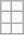<table class="wikitable">
<tr>
<td></td>
<td></td>
</tr>
<tr>
<td></td>
<td></td>
</tr>
<tr>
<td></td>
<td></td>
</tr>
</table>
